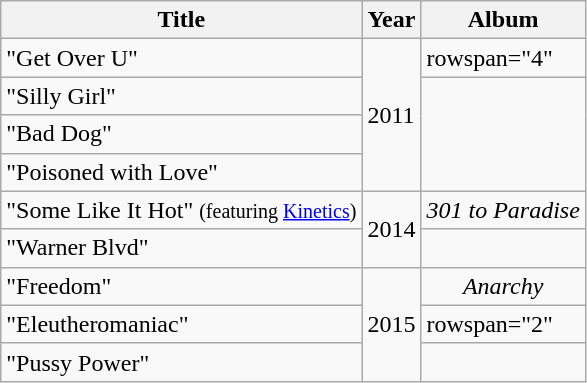<table class="wikitable plainrowheaders">
<tr>
<th scope="col">Title</th>
<th scope="col">Year</th>
<th scope="col">Album</th>
</tr>
<tr>
<td scope="row">"Get Over U"</td>
<td rowspan="4">2011</td>
<td>rowspan="4" </td>
</tr>
<tr>
<td scope="row">"Silly Girl"</td>
</tr>
<tr>
<td scope="row">"Bad Dog"</td>
</tr>
<tr>
<td scope="row">"Poisoned with Love"</td>
</tr>
<tr>
<td scope="row">"Some Like It Hot" <small>(featuring <a href='#'>Kinetics</a>)</small></td>
<td rowspan="2">2014</td>
<td align=center><em>301 to Paradise</em></td>
</tr>
<tr>
<td scope="row">"Warner Blvd"</td>
<td></td>
</tr>
<tr>
<td scope="row">"Freedom"</td>
<td rowspan="3">2015</td>
<td align=center><em>Anarchy</em></td>
</tr>
<tr>
<td scope="row">"Eleutheromaniac"</td>
<td>rowspan="2" </td>
</tr>
<tr>
<td scope="row">"Pussy Power"</td>
</tr>
</table>
